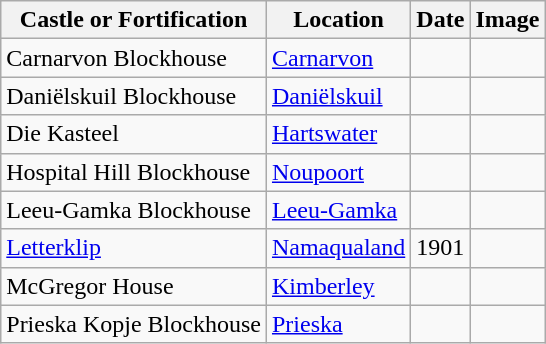<table class="wikitable">
<tr>
<th>Castle or Fortification</th>
<th>Location</th>
<th>Date</th>
<th>Image</th>
</tr>
<tr>
<td>Carnarvon Blockhouse</td>
<td><a href='#'>Carnarvon</a></td>
<td></td>
<td></td>
</tr>
<tr>
<td>Daniëlskuil Blockhouse</td>
<td><a href='#'>Daniëlskuil</a></td>
<td></td>
<td></td>
</tr>
<tr>
<td>Die Kasteel</td>
<td><a href='#'>Hartswater</a></td>
<td></td>
<td></td>
</tr>
<tr>
<td>Hospital Hill Blockhouse</td>
<td><a href='#'>Noupoort</a></td>
<td></td>
<td></td>
</tr>
<tr>
<td>Leeu-Gamka Blockhouse</td>
<td><a href='#'>Leeu-Gamka</a></td>
<td></td>
<td></td>
</tr>
<tr>
<td><a href='#'>Letterklip</a></td>
<td><a href='#'>Namaqualand</a></td>
<td>1901</td>
<td></td>
</tr>
<tr>
<td>McGregor House</td>
<td><a href='#'>Kimberley</a></td>
<td></td>
<td></td>
</tr>
<tr>
<td>Prieska Kopje Blockhouse</td>
<td><a href='#'>Prieska</a></td>
<td></td>
<td></td>
</tr>
</table>
